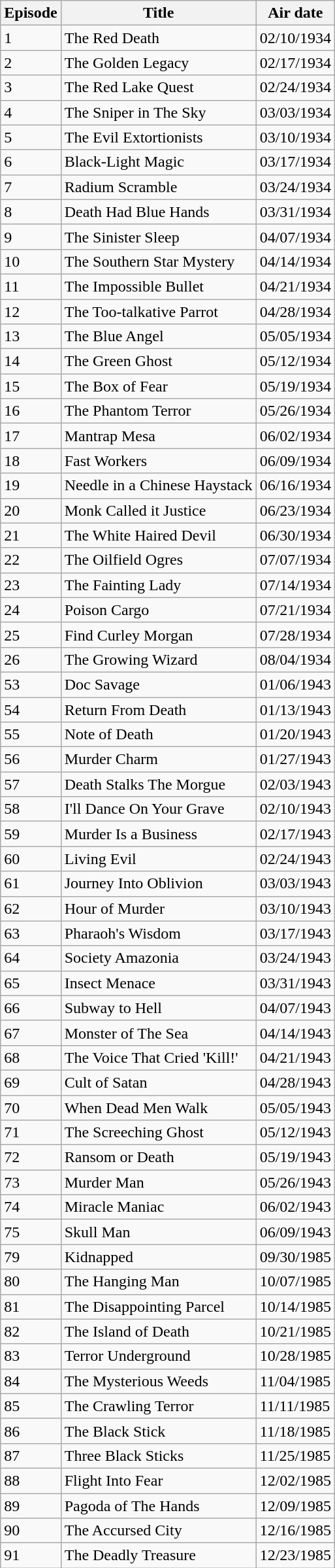<table class="wikitable sortable">
<tr>
<th>Episode</th>
<th>Title</th>
<th>Air date</th>
</tr>
<tr>
<td>1</td>
<td>The Red Death</td>
<td>02/10/1934</td>
</tr>
<tr>
<td>2</td>
<td>The Golden Legacy</td>
<td>02/17/1934</td>
</tr>
<tr>
<td>3</td>
<td>The Red Lake Quest</td>
<td>02/24/1934</td>
</tr>
<tr>
<td>4</td>
<td>The Sniper in The Sky</td>
<td>03/03/1934</td>
</tr>
<tr>
<td>5</td>
<td>The Evil Extortionists</td>
<td>03/10/1934</td>
</tr>
<tr>
<td>6</td>
<td>Black-Light Magic</td>
<td>03/17/1934</td>
</tr>
<tr>
<td>7</td>
<td>Radium Scramble</td>
<td>03/24/1934</td>
</tr>
<tr>
<td>8</td>
<td>Death Had Blue Hands</td>
<td>03/31/1934</td>
</tr>
<tr>
<td>9</td>
<td>The Sinister Sleep</td>
<td>04/07/1934</td>
</tr>
<tr>
<td>10</td>
<td>The Southern Star Mystery</td>
<td>04/14/1934</td>
</tr>
<tr>
<td>11</td>
<td>The Impossible Bullet</td>
<td>04/21/1934</td>
</tr>
<tr>
<td>12</td>
<td>The Too-talkative Parrot</td>
<td>04/28/1934</td>
</tr>
<tr>
<td>13</td>
<td>The Blue Angel</td>
<td>05/05/1934</td>
</tr>
<tr>
<td>14</td>
<td>The Green Ghost</td>
<td>05/12/1934</td>
</tr>
<tr>
<td>15</td>
<td>The Box of Fear</td>
<td>05/19/1934</td>
</tr>
<tr>
<td>16</td>
<td>The Phantom Terror</td>
<td>05/26/1934</td>
</tr>
<tr>
<td>17</td>
<td>Mantrap Mesa</td>
<td>06/02/1934</td>
</tr>
<tr>
<td>18</td>
<td>Fast Workers</td>
<td>06/09/1934</td>
</tr>
<tr>
<td>19</td>
<td>Needle in a Chinese Haystack</td>
<td>06/16/1934</td>
</tr>
<tr>
<td>20</td>
<td>Monk Called it Justice</td>
<td>06/23/1934</td>
</tr>
<tr>
<td>21</td>
<td>The White Haired Devil</td>
<td>06/30/1934</td>
</tr>
<tr>
<td>22</td>
<td>The Oilfield Ogres</td>
<td>07/07/1934</td>
</tr>
<tr>
<td>23</td>
<td>The Fainting Lady</td>
<td>07/14/1934</td>
</tr>
<tr>
<td>24</td>
<td>Poison Cargo</td>
<td>07/21/1934</td>
</tr>
<tr>
<td>25</td>
<td>Find Curley Morgan</td>
<td>07/28/1934</td>
</tr>
<tr>
<td>26</td>
<td>The Growing Wizard</td>
<td>08/04/1934</td>
</tr>
<tr>
<td>53</td>
<td>Doc Savage</td>
<td>01/06/1943</td>
</tr>
<tr>
<td>54</td>
<td>Return From Death</td>
<td>01/13/1943</td>
</tr>
<tr>
<td>55</td>
<td>Note of Death</td>
<td>01/20/1943</td>
</tr>
<tr>
<td>56</td>
<td>Murder Charm</td>
<td>01/27/1943</td>
</tr>
<tr>
<td>57</td>
<td>Death Stalks The Morgue</td>
<td>02/03/1943</td>
</tr>
<tr>
<td>58</td>
<td>I'll Dance On Your Grave</td>
<td>02/10/1943</td>
</tr>
<tr>
<td>59</td>
<td>Murder Is a Business</td>
<td>02/17/1943</td>
</tr>
<tr>
<td>60</td>
<td>Living Evil</td>
<td>02/24/1943</td>
</tr>
<tr>
<td>61</td>
<td>Journey Into Oblivion</td>
<td>03/03/1943</td>
</tr>
<tr>
<td>62</td>
<td>Hour of Murder</td>
<td>03/10/1943</td>
</tr>
<tr>
<td>63</td>
<td>Pharaoh's Wisdom</td>
<td>03/17/1943</td>
</tr>
<tr>
<td>64</td>
<td>Society Amazonia</td>
<td>03/24/1943</td>
</tr>
<tr>
<td>65</td>
<td>Insect Menace</td>
<td>03/31/1943</td>
</tr>
<tr>
<td>66</td>
<td>Subway to Hell</td>
<td>04/07/1943</td>
</tr>
<tr>
<td>67</td>
<td>Monster of The Sea</td>
<td>04/14/1943</td>
</tr>
<tr>
<td>68</td>
<td>The Voice That Cried 'Kill!'</td>
<td>04/21/1943</td>
</tr>
<tr>
<td>69</td>
<td>Cult of Satan</td>
<td>04/28/1943</td>
</tr>
<tr>
<td>70</td>
<td>When Dead Men Walk</td>
<td>05/05/1943</td>
</tr>
<tr>
<td>71</td>
<td>The Screeching Ghost</td>
<td>05/12/1943</td>
</tr>
<tr>
<td>72</td>
<td>Ransom or Death</td>
<td>05/19/1943</td>
</tr>
<tr>
<td>73</td>
<td>Murder Man</td>
<td>05/26/1943</td>
</tr>
<tr>
<td>74</td>
<td>Miracle Maniac</td>
<td>06/02/1943</td>
</tr>
<tr>
<td>75</td>
<td>Skull Man</td>
<td>06/09/1943</td>
</tr>
<tr>
<td>79</td>
<td>Kidnapped</td>
<td>09/30/1985</td>
</tr>
<tr>
<td>80</td>
<td>The Hanging Man</td>
<td>10/07/1985</td>
</tr>
<tr>
<td>81</td>
<td>The Disappointing Parcel</td>
<td>10/14/1985</td>
</tr>
<tr>
<td>82</td>
<td>The Island of Death</td>
<td>10/21/1985</td>
</tr>
<tr>
<td>83</td>
<td>Terror Underground</td>
<td>10/28/1985</td>
</tr>
<tr>
<td>84</td>
<td>The Mysterious Weeds</td>
<td>11/04/1985</td>
</tr>
<tr>
<td>85</td>
<td>The Crawling Terror</td>
<td>11/11/1985</td>
</tr>
<tr>
<td>86</td>
<td>The Black Stick</td>
<td>11/18/1985</td>
</tr>
<tr>
<td>87</td>
<td>Three Black Sticks</td>
<td>11/25/1985</td>
</tr>
<tr>
<td>88</td>
<td>Flight Into Fear</td>
<td>12/02/1985</td>
</tr>
<tr>
<td>89</td>
<td>Pagoda of The Hands</td>
<td>12/09/1985</td>
</tr>
<tr>
<td>90</td>
<td>The Accursed City</td>
<td>12/16/1985</td>
</tr>
<tr>
<td>91</td>
<td>The Deadly Treasure</td>
<td>12/23/1985</td>
</tr>
</table>
